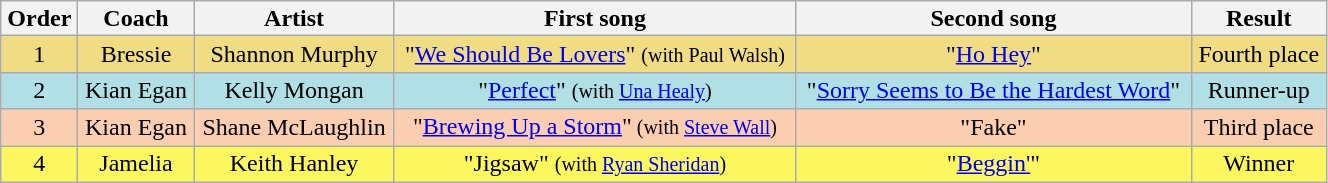<table class="wikitable" style="text-align:center; line-height:16px; width:70%;">
<tr>
<th>Order</th>
<th>Coach</th>
<th>Artist</th>
<th>First song</th>
<th>Second song</th>
<th>Result</th>
</tr>
<tr style="background:#F0DC82;">
<td>1</td>
<td>Bressie</td>
<td>Shannon Murphy</td>
<td>"<a href='#'>We Should Be Lovers</a>" <small>(with Paul Walsh)</small></td>
<td>"<a href='#'>Ho Hey</a>"</td>
<td>Fourth place</td>
</tr>
<tr style="background:#B0E0E6;">
<td>2</td>
<td>Kian Egan</td>
<td>Kelly Mongan</td>
<td>"<a href='#'>Perfect</a>" <small>(with <a href='#'>Una Healy</a>)</small></td>
<td>"<a href='#'>Sorry Seems to Be the Hardest Word</a>"</td>
<td>Runner-up</td>
</tr>
<tr style="background:#FBCEB1;">
<td>3</td>
<td>Kian Egan</td>
<td>Shane McLaughlin</td>
<td>"<a href='#'>Brewing Up a Storm</a>"<small> (with <a href='#'>Steve Wall</a>)</small></td>
<td>"Fake"</td>
<td>Third place</td>
</tr>
<tr style="background:#FCF75E;">
<td>4</td>
<td>Jamelia</td>
<td>Keith Hanley</td>
<td>"Jigsaw" <small>(with <a href='#'>Ryan Sheridan</a>)</small></td>
<td>"<a href='#'>Beggin'</a>"</td>
<td>Winner</td>
</tr>
</table>
